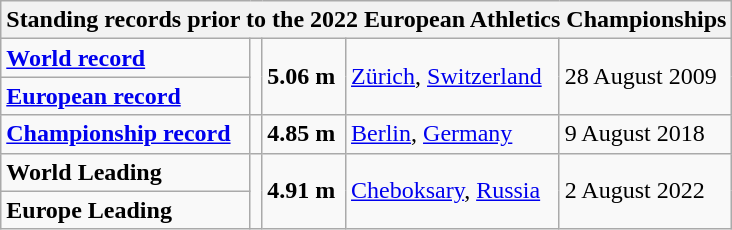<table class="wikitable">
<tr>
<th colspan="5">Standing records prior to the 2022 European Athletics Championships</th>
</tr>
<tr>
<td><strong><a href='#'>World record</a></strong></td>
<td rowspan=2></td>
<td rowspan=2><strong>5.06 m</strong></td>
<td rowspan=2><a href='#'>Zürich</a>, <a href='#'>Switzerland</a></td>
<td rowspan=2>28 August 2009</td>
</tr>
<tr>
<td><strong><a href='#'>European record</a></strong></td>
</tr>
<tr>
<td><strong><a href='#'>Championship record</a></strong></td>
<td></td>
<td><strong>4.85 m</strong></td>
<td><a href='#'>Berlin</a>, <a href='#'>Germany</a></td>
<td>9 August 2018</td>
</tr>
<tr>
<td><strong>World Leading</strong></td>
<td rowspan=2></td>
<td rowspan=2><strong>4.91 m</strong></td>
<td rowspan=2><a href='#'>Cheboksary</a>, <a href='#'>Russia</a></td>
<td rowspan=2>2 August 2022</td>
</tr>
<tr>
<td><strong>Europe Leading</strong></td>
</tr>
</table>
